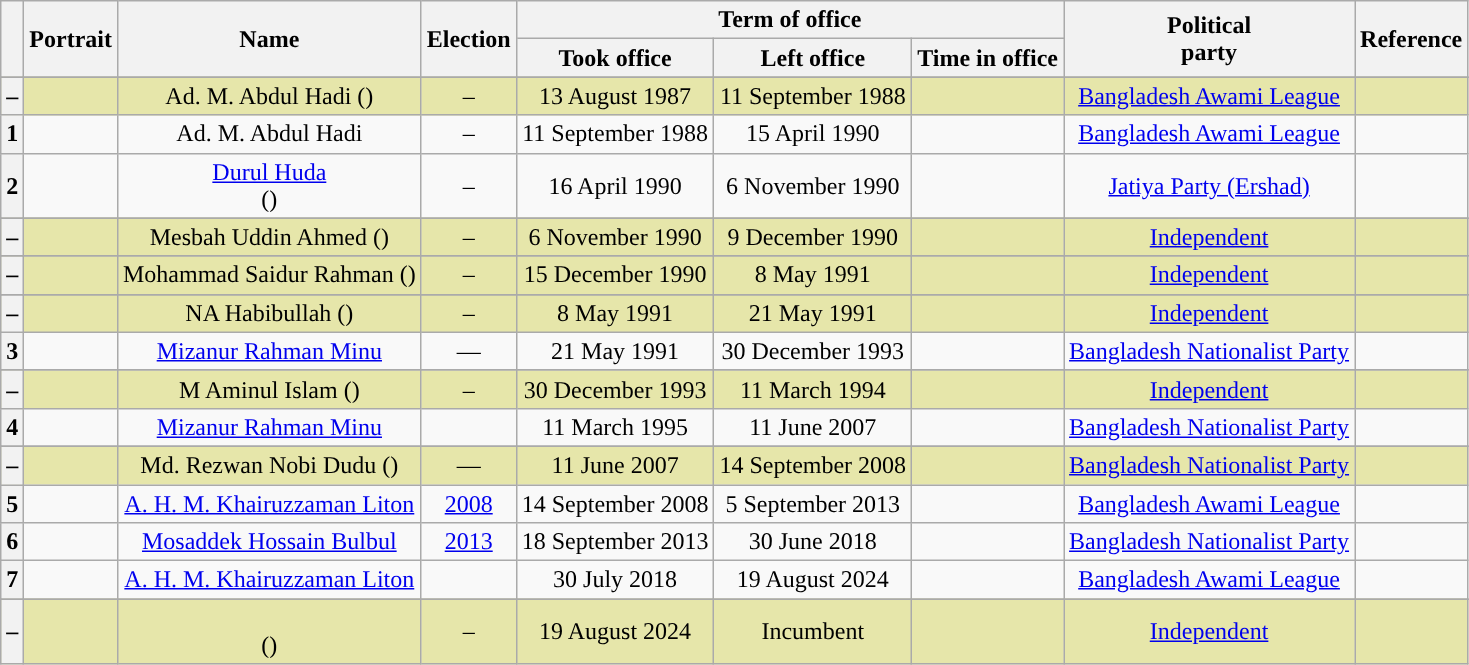<table class="wikitable" style="text-align:center">
<tr>
<th rowspan="2"></th>
<th rowspan="2">Portrait</th>
<th rowspan="2">Name<br></th>
<th rowspan="2">Election</th>
<th colspan="3"><strong>Term of office</strong></th>
<th rowspan="2"><strong>Political<br> party</strong></th>
<th rowspan="2"><strong>Reference</strong></th>
</tr>
<tr>
<th><strong>Took office</strong></th>
<th><strong>Left office</strong></th>
<th><strong>Time in office</strong></th>
</tr>
<tr>
</tr>
<tr style="background:#e6e6aa;">
<th style="background:">–</th>
<td align=center></td>
<td>Ad. M. Abdul Hadi ()</td>
<td>–</td>
<td align=center>13 August 1987</td>
<td align=center>11 September 1988</td>
<td></td>
<td><a href='#'>Bangladesh Awami League</a></td>
<td></td>
</tr>
<tr>
<th style="background:">1</th>
<td align=center></td>
<td>Ad. M. Abdul Hadi</td>
<td>–</td>
<td align=center>11 September 1988</td>
<td align=center>15 April 1990</td>
<td></td>
<td><a href='#'>Bangladesh Awami League</a></td>
<td></td>
</tr>
<tr>
<th style="background:">2</th>
<td align=center></td>
<td><a href='#'>Durul Huda</a><br>()</td>
<td>–</td>
<td align=center>16 April 1990</td>
<td align=center>6 November 1990</td>
<td></td>
<td><a href='#'>Jatiya Party (Ershad)</a></td>
<td></td>
</tr>
<tr>
</tr>
<tr style="background:#e6e6aa;">
<th style="background:">–</th>
<td align=center></td>
<td>Mesbah Uddin Ahmed ()</td>
<td>–</td>
<td align=center>6 November 1990</td>
<td align=center>9 December 1990</td>
<td></td>
<td><a href='#'>Independent</a></td>
<td></td>
</tr>
<tr>
</tr>
<tr style="background:#e6e6aa;">
<th style="background:">–</th>
<td align=center></td>
<td>Mohammad Saidur Rahman ()</td>
<td>–</td>
<td align=center>15 December 1990</td>
<td align=center>8 May 1991</td>
<td></td>
<td><a href='#'>Independent</a></td>
<td></td>
</tr>
<tr>
</tr>
<tr style="background:#e6e6aa;">
<th style="background:">–</th>
<td align=center></td>
<td>NA Habibullah ()</td>
<td>–</td>
<td align=center>8 May 1991</td>
<td align=center>21 May 1991</td>
<td></td>
<td><a href='#'>Independent</a></td>
<td></td>
</tr>
<tr>
<th style="background:">3</th>
<td align=center></td>
<td><a href='#'>Mizanur Rahman Minu</a></td>
<td>—</td>
<td align=center>21 May 1991</td>
<td align=center>30 December 1993</td>
<td></td>
<td><a href='#'>Bangladesh Nationalist Party</a></td>
<td></td>
</tr>
<tr>
</tr>
<tr style="background:#e6e6aa;">
<th style="background:">–</th>
<td align=center></td>
<td>M Aminul Islam ()</td>
<td>–</td>
<td align=center>30 December 1993</td>
<td align=center>11 March 1994</td>
<td></td>
<td><a href='#'>Independent</a></td>
<td></td>
</tr>
<tr>
<th style="background:">4</th>
<td align=center></td>
<td><a href='#'>Mizanur Rahman Minu</a></td>
<td></td>
<td align=center>11 March 1995</td>
<td align=center>11 June 2007</td>
<td></td>
<td><a href='#'>Bangladesh Nationalist Party</a></td>
<td></td>
</tr>
<tr>
</tr>
<tr style="background:#e6e6aa;">
<th style="background:">–</th>
<td align=center></td>
<td>Md. Rezwan Nobi Dudu ()</td>
<td>—</td>
<td align=center>11 June 2007</td>
<td align=center>14 September 2008</td>
<td></td>
<td><a href='#'>Bangladesh Nationalist Party</a></td>
<td></td>
</tr>
<tr>
<th style="background:">5</th>
<td align=center></td>
<td><a href='#'>A. H. M. Khairuzzaman Liton</a></td>
<td><a href='#'>2008</a></td>
<td align=center>14 September 2008</td>
<td align=center>5 September 2013</td>
<td></td>
<td><a href='#'>Bangladesh Awami League</a></td>
<td></td>
</tr>
<tr>
<th style="background:">6</th>
<td align=center></td>
<td><a href='#'>Mosaddek Hossain Bulbul</a></td>
<td><a href='#'>2013</a></td>
<td align=center>18 September 2013</td>
<td align=center>30 June 2018</td>
<td></td>
<td><a href='#'>Bangladesh Nationalist Party</a></td>
<td></td>
</tr>
<tr>
<th style="background:">7</th>
<td align=center></td>
<td><a href='#'>A. H. M. Khairuzzaman Liton</a></td>
<td></td>
<td align=center>30 July 2018</td>
<td align=center>19 August 2024</td>
<td></td>
<td><a href='#'>Bangladesh Awami League</a></td>
<td></td>
</tr>
<tr>
</tr>
<tr style="background:#e6e6aa;">
<th style="background:">–</th>
<td align=center></td>
<td><br>()</td>
<td>–</td>
<td align=center>19 August 2024</td>
<td align=center>Incumbent</td>
<td></td>
<td><a href='#'>Independent</a></td>
<td></td>
</tr>
</table>
